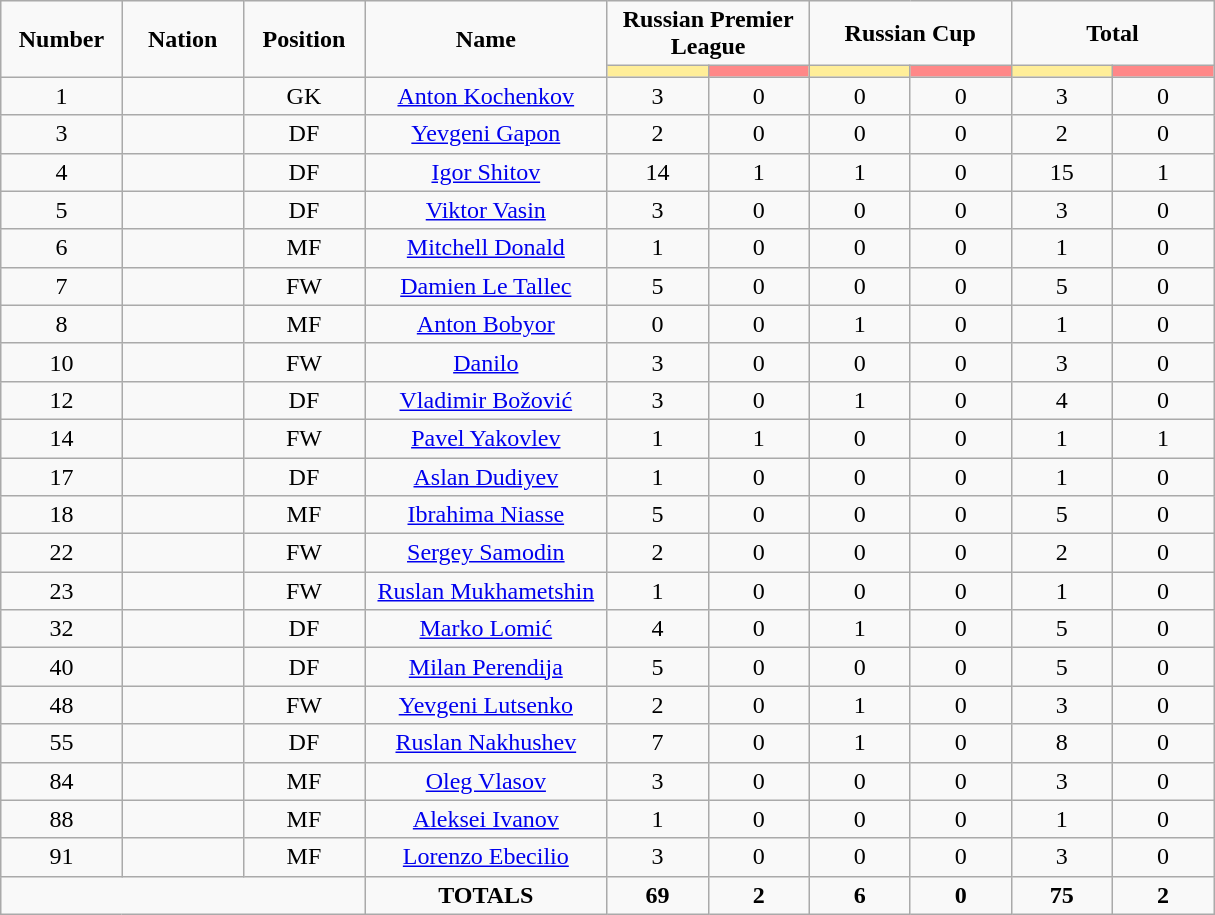<table class="wikitable" style="font-size: 100%; text-align: center;">
<tr>
<td rowspan="2" width="10%" align="center"><strong>Number</strong></td>
<td rowspan="2" width="10%" align="center"><strong>Nation</strong></td>
<td rowspan="2" width="10%" align="center"><strong>Position</strong></td>
<td rowspan="2" width="20%" align="center"><strong>Name</strong></td>
<td colspan="2" align="center"><strong>Russian Premier League</strong></td>
<td colspan="2" align="center"><strong>Russian Cup</strong></td>
<td colspan="2" align="center"><strong>Total</strong></td>
</tr>
<tr>
<th width=60 style="background: #FFEE99"></th>
<th width=60 style="background: #FF8888"></th>
<th width=60 style="background: #FFEE99"></th>
<th width=60 style="background: #FF8888"></th>
<th width=60 style="background: #FFEE99"></th>
<th width=60 style="background: #FF8888"></th>
</tr>
<tr>
<td>1</td>
<td></td>
<td>GK</td>
<td><a href='#'>Anton Kochenkov</a></td>
<td>3</td>
<td>0</td>
<td>0</td>
<td>0</td>
<td>3</td>
<td>0</td>
</tr>
<tr>
<td>3</td>
<td></td>
<td>DF</td>
<td><a href='#'>Yevgeni Gapon</a></td>
<td>2</td>
<td>0</td>
<td>0</td>
<td>0</td>
<td>2</td>
<td>0</td>
</tr>
<tr>
<td>4</td>
<td></td>
<td>DF</td>
<td><a href='#'>Igor Shitov</a></td>
<td>14</td>
<td>1</td>
<td>1</td>
<td>0</td>
<td>15</td>
<td>1</td>
</tr>
<tr>
<td>5</td>
<td></td>
<td>DF</td>
<td><a href='#'>Viktor Vasin</a></td>
<td>3</td>
<td>0</td>
<td>0</td>
<td>0</td>
<td>3</td>
<td>0</td>
</tr>
<tr>
<td>6</td>
<td></td>
<td>MF</td>
<td><a href='#'>Mitchell Donald</a></td>
<td>1</td>
<td>0</td>
<td>0</td>
<td>0</td>
<td>1</td>
<td>0</td>
</tr>
<tr>
<td>7</td>
<td></td>
<td>FW</td>
<td><a href='#'>Damien Le Tallec</a></td>
<td>5</td>
<td>0</td>
<td>0</td>
<td>0</td>
<td>5</td>
<td>0</td>
</tr>
<tr>
<td>8</td>
<td></td>
<td>MF</td>
<td><a href='#'>Anton Bobyor</a></td>
<td>0</td>
<td>0</td>
<td>1</td>
<td>0</td>
<td>1</td>
<td>0</td>
</tr>
<tr>
<td>10</td>
<td></td>
<td>FW</td>
<td><a href='#'>Danilo</a></td>
<td>3</td>
<td>0</td>
<td>0</td>
<td>0</td>
<td>3</td>
<td>0</td>
</tr>
<tr>
<td>12</td>
<td></td>
<td>DF</td>
<td><a href='#'>Vladimir Božović</a></td>
<td>3</td>
<td>0</td>
<td>1</td>
<td>0</td>
<td>4</td>
<td>0</td>
</tr>
<tr>
<td>14</td>
<td></td>
<td>FW</td>
<td><a href='#'>Pavel Yakovlev</a></td>
<td>1</td>
<td>1</td>
<td>0</td>
<td>0</td>
<td>1</td>
<td>1</td>
</tr>
<tr>
<td>17</td>
<td></td>
<td>DF</td>
<td><a href='#'>Aslan Dudiyev</a></td>
<td>1</td>
<td>0</td>
<td>0</td>
<td>0</td>
<td>1</td>
<td>0</td>
</tr>
<tr>
<td>18</td>
<td></td>
<td>MF</td>
<td><a href='#'>Ibrahima Niasse</a></td>
<td>5</td>
<td>0</td>
<td>0</td>
<td>0</td>
<td>5</td>
<td>0</td>
</tr>
<tr>
<td>22</td>
<td></td>
<td>FW</td>
<td><a href='#'>Sergey Samodin</a></td>
<td>2</td>
<td>0</td>
<td>0</td>
<td>0</td>
<td>2</td>
<td>0</td>
</tr>
<tr>
<td>23</td>
<td></td>
<td>FW</td>
<td><a href='#'>Ruslan Mukhametshin</a></td>
<td>1</td>
<td>0</td>
<td>0</td>
<td>0</td>
<td>1</td>
<td>0</td>
</tr>
<tr>
<td>32</td>
<td></td>
<td>DF</td>
<td><a href='#'>Marko Lomić</a></td>
<td>4</td>
<td>0</td>
<td>1</td>
<td>0</td>
<td>5</td>
<td>0</td>
</tr>
<tr>
<td>40</td>
<td></td>
<td>DF</td>
<td><a href='#'>Milan Perendija</a></td>
<td>5</td>
<td>0</td>
<td>0</td>
<td>0</td>
<td>5</td>
<td>0</td>
</tr>
<tr>
<td>48</td>
<td></td>
<td>FW</td>
<td><a href='#'>Yevgeni Lutsenko</a></td>
<td>2</td>
<td>0</td>
<td>1</td>
<td>0</td>
<td>3</td>
<td>0</td>
</tr>
<tr>
<td>55</td>
<td></td>
<td>DF</td>
<td><a href='#'>Ruslan Nakhushev</a></td>
<td>7</td>
<td>0</td>
<td>1</td>
<td>0</td>
<td>8</td>
<td>0</td>
</tr>
<tr>
<td>84</td>
<td></td>
<td>MF</td>
<td><a href='#'>Oleg Vlasov</a></td>
<td>3</td>
<td>0</td>
<td>0</td>
<td>0</td>
<td>3</td>
<td>0</td>
</tr>
<tr>
<td>88</td>
<td></td>
<td>MF</td>
<td><a href='#'>Aleksei Ivanov</a></td>
<td>1</td>
<td>0</td>
<td>0</td>
<td>0</td>
<td>1</td>
<td>0</td>
</tr>
<tr>
<td>91</td>
<td></td>
<td>MF</td>
<td><a href='#'>Lorenzo Ebecilio</a></td>
<td>3</td>
<td>0</td>
<td>0</td>
<td>0</td>
<td>3</td>
<td>0</td>
</tr>
<tr>
<td colspan="3"></td>
<td><strong>TOTALS</strong></td>
<td><strong>69</strong></td>
<td><strong>2</strong></td>
<td><strong>6</strong></td>
<td><strong>0</strong></td>
<td><strong>75</strong></td>
<td><strong>2</strong></td>
</tr>
</table>
